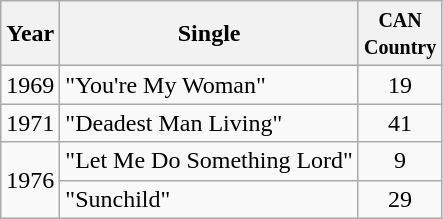<table class="wikitable">
<tr>
<th>Year</th>
<th>Single</th>
<th width="45"><small>CAN Country</small></th>
</tr>
<tr>
<td>1969</td>
<td>"You're My Woman"</td>
<td align="center">19</td>
</tr>
<tr>
<td>1971</td>
<td>"Deadest Man Living"</td>
<td align="center">41</td>
</tr>
<tr>
<td rowspan="2">1976</td>
<td>"Let Me Do Something Lord"</td>
<td align="center">9</td>
</tr>
<tr>
<td>"Sunchild"</td>
<td align="center">29</td>
</tr>
</table>
